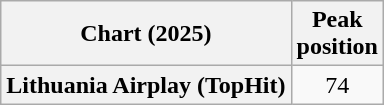<table class="wikitable plainrowheaders" style="text-align:center">
<tr>
<th scope="col">Chart (2025)</th>
<th scope="col">Peak<br>position</th>
</tr>
<tr>
<th scope="row">Lithuania Airplay (TopHit)</th>
<td>74</td>
</tr>
</table>
